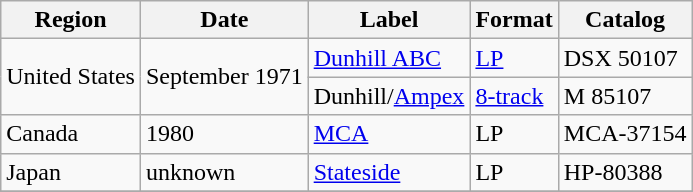<table class="wikitable">
<tr>
<th>Region</th>
<th>Date</th>
<th>Label</th>
<th>Format</th>
<th>Catalog</th>
</tr>
<tr>
<td rowspan="2">United States</td>
<td rowspan="2">September 1971</td>
<td><a href='#'>Dunhill ABC</a></td>
<td><a href='#'>LP</a></td>
<td>DSX 50107</td>
</tr>
<tr>
<td>Dunhill/<a href='#'>Ampex</a></td>
<td><a href='#'>8-track</a></td>
<td>M 85107</td>
</tr>
<tr>
<td>Canada</td>
<td>1980</td>
<td><a href='#'>MCA</a></td>
<td>LP</td>
<td>MCA-37154</td>
</tr>
<tr>
<td>Japan</td>
<td>unknown</td>
<td><a href='#'>Stateside</a></td>
<td>LP</td>
<td>HP-80388</td>
</tr>
<tr>
</tr>
</table>
